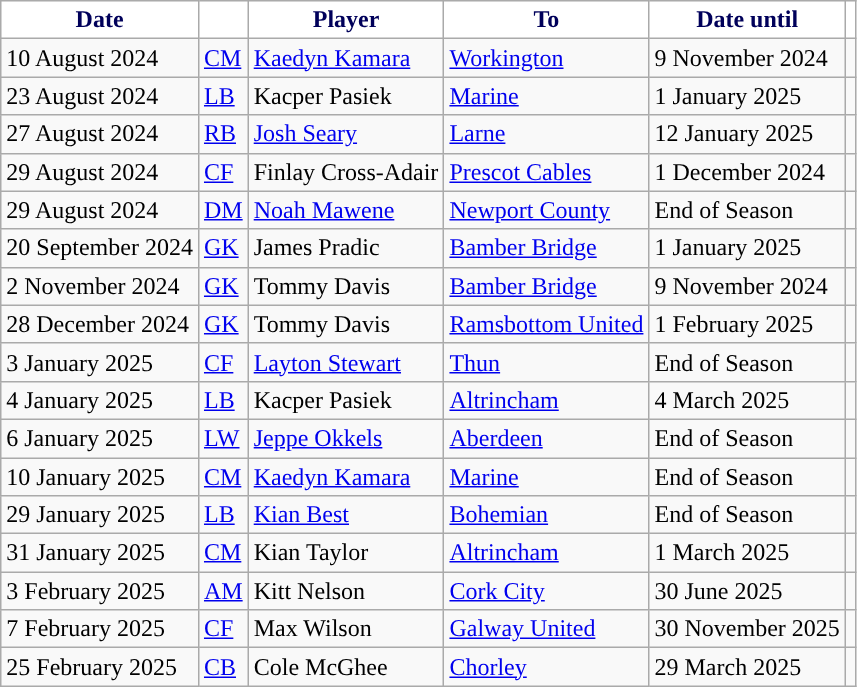<table class="wikitable plainrowheaders sortable">
<tr>
<th style="background-color:#ffffff;color:#00005a; ">Date</th>
<th style="background-color:#ffffff;color:#00005a; "></th>
<th style="background-color:#ffffff;color:#00005a; ">Player</th>
<th style="background-color:#ffffff;color:#00005a; ">To</th>
<th style="background-color:#ffffff;color:#00005a; ">Date until</th>
<th style="background-color:#ffffff;color:#00005a; "></th>
</tr>
<tr>
<td>10 August 2024</td>
<td><a href='#'>CM</a></td>
<td> <a href='#'>Kaedyn Kamara</a></td>
<td> <a href='#'>Workington</a></td>
<td>9 November 2024</td>
<td></td>
</tr>
<tr>
<td>23 August 2024</td>
<td><a href='#'>LB</a></td>
<td> Kacper Pasiek</td>
<td> <a href='#'>Marine</a></td>
<td>1 January 2025</td>
<td></td>
</tr>
<tr>
<td>27 August 2024</td>
<td><a href='#'>RB</a></td>
<td> <a href='#'>Josh Seary</a></td>
<td> <a href='#'>Larne</a></td>
<td>12 January 2025</td>
<td></td>
</tr>
<tr>
<td>29 August 2024</td>
<td><a href='#'>CF</a></td>
<td> Finlay Cross-Adair</td>
<td> <a href='#'>Prescot Cables</a></td>
<td>1 December 2024</td>
<td></td>
</tr>
<tr>
<td>29 August 2024</td>
<td><a href='#'>DM</a></td>
<td> <a href='#'>Noah Mawene</a></td>
<td> <a href='#'>Newport County</a></td>
<td>End of Season</td>
<td></td>
</tr>
<tr>
<td>20 September 2024</td>
<td><a href='#'>GK</a></td>
<td> James Pradic</td>
<td> <a href='#'>Bamber Bridge</a></td>
<td>1 January 2025</td>
<td></td>
</tr>
<tr>
<td>2 November 2024</td>
<td><a href='#'>GK</a></td>
<td> Tommy Davis</td>
<td> <a href='#'>Bamber Bridge</a></td>
<td>9 November 2024</td>
<td></td>
</tr>
<tr>
<td>28 December 2024</td>
<td><a href='#'>GK</a></td>
<td> Tommy Davis</td>
<td> <a href='#'>Ramsbottom United</a></td>
<td>1 February 2025</td>
<td></td>
</tr>
<tr>
<td>3 January 2025</td>
<td><a href='#'>CF</a></td>
<td> <a href='#'>Layton Stewart</a></td>
<td> <a href='#'>Thun</a></td>
<td>End of Season</td>
<td></td>
</tr>
<tr>
<td>4 January 2025</td>
<td><a href='#'>LB</a></td>
<td> Kacper Pasiek</td>
<td> <a href='#'>Altrincham</a></td>
<td>4 March 2025</td>
<td></td>
</tr>
<tr>
<td>6 January 2025</td>
<td><a href='#'>LW</a></td>
<td> <a href='#'>Jeppe Okkels</a></td>
<td> <a href='#'>Aberdeen</a></td>
<td>End of Season</td>
<td></td>
</tr>
<tr>
<td>10 January 2025</td>
<td><a href='#'>CM</a></td>
<td> <a href='#'>Kaedyn Kamara</a></td>
<td> <a href='#'>Marine</a></td>
<td>End of Season</td>
<td></td>
</tr>
<tr>
<td>29 January 2025</td>
<td><a href='#'>LB</a></td>
<td> <a href='#'>Kian Best</a></td>
<td> <a href='#'>Bohemian</a></td>
<td>End of Season</td>
<td></td>
</tr>
<tr>
<td>31 January 2025</td>
<td><a href='#'>CM</a></td>
<td> Kian Taylor</td>
<td> <a href='#'>Altrincham</a></td>
<td>1 March 2025</td>
<td></td>
</tr>
<tr>
<td>3 February 2025</td>
<td><a href='#'>AM</a></td>
<td> Kitt Nelson</td>
<td> <a href='#'>Cork City</a></td>
<td>30 June 2025</td>
<td></td>
</tr>
<tr>
<td>7 February 2025</td>
<td><a href='#'>CF</a></td>
<td> Max Wilson</td>
<td> <a href='#'>Galway United</a></td>
<td>30 November 2025</td>
<td></td>
</tr>
<tr>
<td>25 February 2025</td>
<td><a href='#'>CB</a></td>
<td> Cole McGhee</td>
<td> <a href='#'>Chorley</a></td>
<td>29 March 2025</td>
<td></td>
</tr>
</table>
